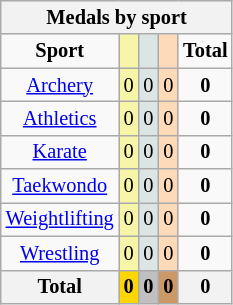<table class="wikitable" style="font-size:85%">
<tr style="background:#efefef;">
<th colspan=7><strong>Medals by sport</strong></th>
</tr>
<tr align=center>
<td><strong>Sport</strong></td>
<td bgcolor=#f7f6a8></td>
<td bgcolor=#dce5e5></td>
<td bgcolor=#ffdab9></td>
<td><strong>Total</strong></td>
</tr>
<tr align=center>
<td><a href='#'>Archery</a></td>
<td style="background:#F7F6A8;">0</td>
<td style="background:#DCE5E5;">0</td>
<td style="background:#FFDAB9;">0</td>
<td><strong>0</strong></td>
</tr>
<tr align=center>
<td><a href='#'>Athletics</a></td>
<td style="background:#F7F6A8;">0</td>
<td style="background:#DCE5E5;">0</td>
<td style="background:#FFDAB9;">0</td>
<td><strong>0</strong></td>
</tr>
<tr align=center>
<td><a href='#'>Karate</a></td>
<td style="background:#F7F6A8;">0</td>
<td style="background:#DCE5E5;">0</td>
<td style="background:#FFDAB9;">0</td>
<td><strong>0</strong></td>
</tr>
<tr align=center>
<td><a href='#'>Taekwondo</a></td>
<td style="background:#F7F6A8;">0</td>
<td style="background:#DCE5E5;">0</td>
<td style="background:#FFDAB9;">0</td>
<td><strong>0</strong></td>
</tr>
<tr align=center>
<td><a href='#'>Weightlifting</a></td>
<td style="background:#F7F6A8;">0</td>
<td style="background:#DCE5E5;">0</td>
<td style="background:#FFDAB9;">0</td>
<td><strong>0</strong></td>
</tr>
<tr align=center>
<td><a href='#'>Wrestling</a></td>
<td style="background:#F7F6A8;">0</td>
<td style="background:#DCE5E5;">0</td>
<td style="background:#FFDAB9;">0</td>
<td><strong>0</strong></td>
</tr>
<tr align=center>
<th><strong>Total</strong></th>
<th style="background:gold;"><strong>0</strong></th>
<th style="background:silver;"><strong>0</strong></th>
<th style="background:#c96;"><strong>0</strong></th>
<th><strong>0</strong></th>
</tr>
</table>
